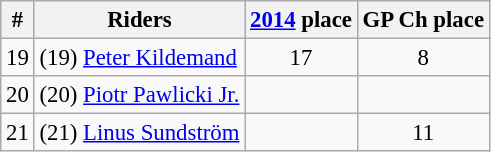<table class="wikitable" style="text-align: center; font-size: 95%">
<tr>
<th>#</th>
<th>Riders</th>
<th><a href='#'>2014</a> place</th>
<th>GP Ch place</th>
</tr>
<tr>
<td>19</td>
<td align=left> (19) <a href='#'>Peter Kildemand</a></td>
<td>17</td>
<td>8</td>
</tr>
<tr>
<td>20</td>
<td align=left> (20) <a href='#'>Piotr Pawlicki Jr.</a></td>
<td></td>
<td></td>
</tr>
<tr>
<td>21</td>
<td align=left> (21) <a href='#'>Linus Sundström</a></td>
<td></td>
<td>11</td>
</tr>
</table>
